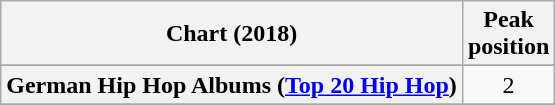<table class="wikitable sortable plainrowheaders" style="text-align:center">
<tr>
<th scope="col">Chart (2018)</th>
<th scope="col">Peak<br>position</th>
</tr>
<tr>
</tr>
<tr>
</tr>
<tr>
<th scope="row">German Hip Hop Albums (<a href='#'>Top 20 Hip Hop</a>)</th>
<td>2</td>
</tr>
<tr>
</tr>
</table>
